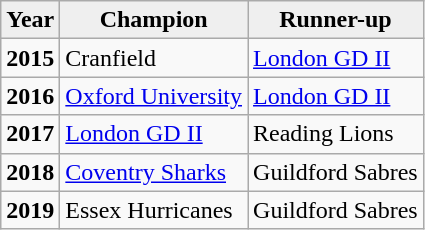<table class="wikitable">
<tr style="background:#efefef;">
<td align="center"><strong>Year</strong></td>
<td align="center"><strong>Champion</strong></td>
<td align="center"><strong>Runner-up</strong></td>
</tr>
<tr>
<td><strong>2015</strong></td>
<td>Cranfield</td>
<td><a href='#'>London GD II</a></td>
</tr>
<tr>
<td><strong>2016</strong></td>
<td><a href='#'>Oxford University</a></td>
<td><a href='#'>London GD II</a></td>
</tr>
<tr>
<td><strong>2017</strong></td>
<td><a href='#'>London GD II</a></td>
<td>Reading Lions</td>
</tr>
<tr>
<td><strong>2018</strong></td>
<td><a href='#'>Coventry Sharks</a></td>
<td>Guildford Sabres</td>
</tr>
<tr>
<td><strong>2019</strong></td>
<td>Essex Hurricanes</td>
<td>Guildford Sabres</td>
</tr>
</table>
